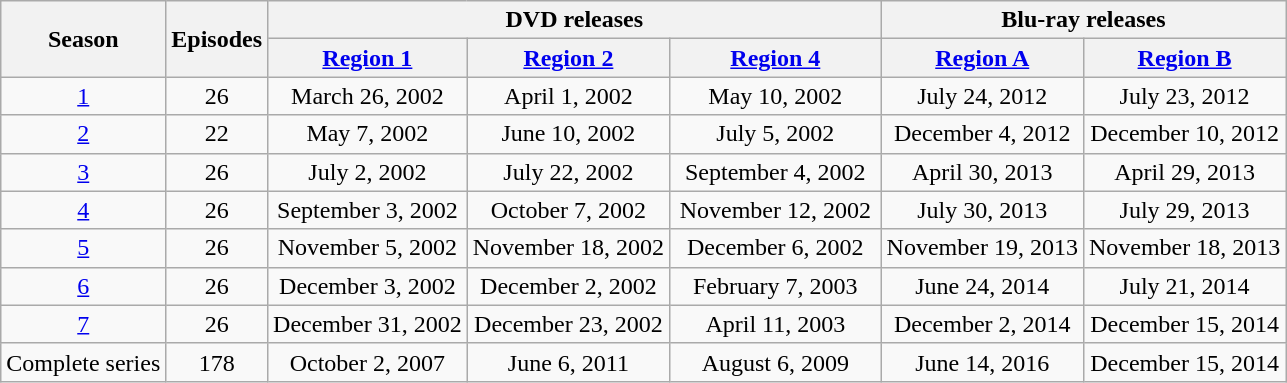<table class="wikitable plainrowheaders" style="text-align:center;">
<tr>
<th scope="col" rowspan="2">Season</th>
<th scope="col" rowspan="2">Episodes</th>
<th scope="col" colspan="3">DVD releases</th>
<th scope="col" colspan="2">Blu-ray releases</th>
</tr>
<tr>
<th scope="col"><a href='#'>Region 1</a></th>
<th scope="col"><a href='#'>Region 2</a></th>
<th scope="col" style="padding: 0 40px;"><a href='#'>Region 4</a></th>
<th scope="col"><a href='#'>Region A</a></th>
<th scope="col"><a href='#'>Region B</a></th>
</tr>
<tr>
<td scope="row"><a href='#'>1</a></td>
<td>26</td>
<td>March 26, 2002</td>
<td>April 1, 2002</td>
<td>May 10, 2002</td>
<td>July 24, 2012</td>
<td>July 23, 2012</td>
</tr>
<tr>
<td scope="row"><a href='#'>2</a></td>
<td>22</td>
<td>May 7, 2002</td>
<td>June 10, 2002</td>
<td>July 5, 2002</td>
<td>December 4, 2012</td>
<td>December 10, 2012</td>
</tr>
<tr>
<td scope="row"><a href='#'>3</a></td>
<td>26</td>
<td>July 2, 2002</td>
<td>July 22, 2002</td>
<td>September 4, 2002</td>
<td>April 30, 2013</td>
<td>April 29, 2013</td>
</tr>
<tr>
<td scope="row"><a href='#'>4</a></td>
<td>26</td>
<td>September 3, 2002</td>
<td>October 7, 2002</td>
<td>November 12, 2002</td>
<td>July 30, 2013</td>
<td>July 29, 2013</td>
</tr>
<tr>
<td scope="row"><a href='#'>5</a></td>
<td>26</td>
<td>November 5, 2002</td>
<td>November 18, 2002</td>
<td>December 6, 2002</td>
<td>November 19, 2013</td>
<td>November 18, 2013</td>
</tr>
<tr>
<td scope="row"><a href='#'>6</a></td>
<td>26</td>
<td>December 3, 2002</td>
<td>December 2, 2002</td>
<td>February 7, 2003</td>
<td>June 24, 2014</td>
<td>July 21, 2014</td>
</tr>
<tr>
<td scope="row"><a href='#'>7</a></td>
<td>26</td>
<td>December 31, 2002</td>
<td>December 23, 2002</td>
<td>April 11, 2003</td>
<td>December 2, 2014</td>
<td>December 15, 2014</td>
</tr>
<tr>
<td scope="row">Complete series</td>
<td>178</td>
<td>October 2, 2007</td>
<td>June 6, 2011</td>
<td>August 6, 2009</td>
<td>June 14, 2016</td>
<td>December 15, 2014</td>
</tr>
</table>
